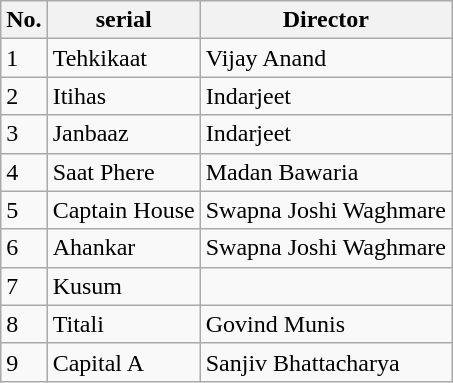<table class="wikitable sortable">
<tr>
<th scope="col">No.</th>
<th scope="col">serial</th>
<th scope="col">Director</th>
</tr>
<tr>
<td>1</td>
<td scope="row">Tehkikaat</td>
<td>Vijay Anand</td>
</tr>
<tr>
<td>2</td>
<td scope="row">Itihas</td>
<td>Indarjeet</td>
</tr>
<tr>
<td>3</td>
<td scope="row">Janbaaz</td>
<td>Indarjeet</td>
</tr>
<tr>
<td>4</td>
<td scope="row">Saat Phere</td>
<td>Madan Bawaria</td>
</tr>
<tr>
<td>5</td>
<td scope="row">Captain House</td>
<td>Swapna Joshi Waghmare</td>
</tr>
<tr>
<td>6</td>
<td scope="row">Ahankar</td>
<td>Swapna Joshi Waghmare</td>
</tr>
<tr>
<td>7</td>
<td scope="row">Kusum</td>
<td></td>
</tr>
<tr>
<td>8</td>
<td scope="row">Titali</td>
<td>Govind Munis</td>
</tr>
<tr>
<td>9</td>
<td scope="row">Capital A</td>
<td>Sanjiv Bhattacharya</td>
</tr>
</table>
